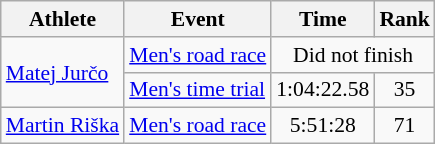<table class=wikitable style="font-size:90%">
<tr>
<th>Athlete</th>
<th>Event</th>
<th>Time</th>
<th>Rank</th>
</tr>
<tr align=center>
<td align=left rowspan=2><a href='#'>Matej Jurčo</a></td>
<td align=left><a href='#'>Men's road race</a></td>
<td colspan=2>Did not finish</td>
</tr>
<tr align=center>
<td align=left><a href='#'>Men's time trial</a></td>
<td>1:04:22.58</td>
<td>35</td>
</tr>
<tr align=center>
<td align=left><a href='#'>Martin Riška</a></td>
<td align=left><a href='#'>Men's road race</a></td>
<td>5:51:28</td>
<td>71</td>
</tr>
</table>
